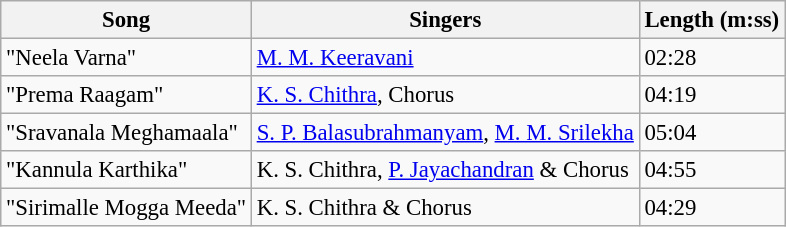<table class="wikitable" style="font-size:95%;">
<tr>
<th>Song</th>
<th>Singers</th>
<th>Length (m:ss)</th>
</tr>
<tr>
<td>"Neela Varna"</td>
<td><a href='#'>M. M. Keeravani</a></td>
<td>02:28</td>
</tr>
<tr>
<td>"Prema Raagam"</td>
<td><a href='#'>K. S. Chithra</a>, Chorus</td>
<td>04:19</td>
</tr>
<tr>
<td>"Sravanala Meghamaala"</td>
<td><a href='#'>S. P. Balasubrahmanyam</a>, <a href='#'>M. M. Srilekha</a></td>
<td>05:04</td>
</tr>
<tr>
<td>"Kannula Karthika"</td>
<td>K. S. Chithra, <a href='#'>P. Jayachandran</a> & Chorus</td>
<td>04:55</td>
</tr>
<tr>
<td>"Sirimalle Mogga Meeda"</td>
<td>K. S. Chithra & Chorus</td>
<td>04:29</td>
</tr>
</table>
